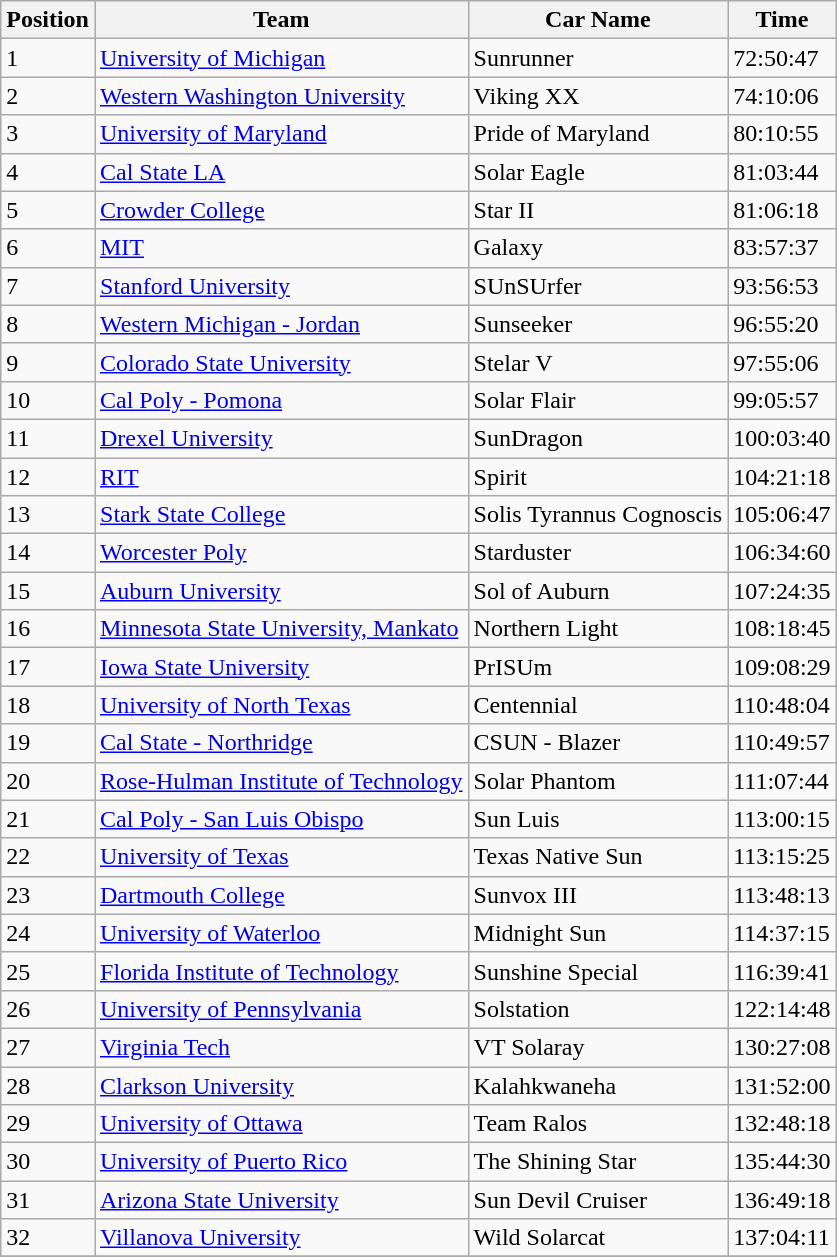<table class="wikitable">
<tr>
<th>Position</th>
<th>Team</th>
<th>Car Name</th>
<th>Time</th>
</tr>
<tr>
<td>1</td>
<td><a href='#'>University of Michigan</a></td>
<td>Sunrunner</td>
<td>72:50:47</td>
</tr>
<tr>
<td>2</td>
<td><a href='#'>Western Washington University</a></td>
<td>Viking XX</td>
<td>74:10:06</td>
</tr>
<tr>
<td>3</td>
<td><a href='#'>University of Maryland</a></td>
<td>Pride of Maryland</td>
<td>80:10:55</td>
</tr>
<tr>
<td>4</td>
<td><a href='#'>Cal State LA</a></td>
<td>Solar Eagle</td>
<td>81:03:44</td>
</tr>
<tr>
<td>5</td>
<td><a href='#'>Crowder College</a></td>
<td>Star II</td>
<td>81:06:18</td>
</tr>
<tr>
<td>6</td>
<td><a href='#'>MIT</a></td>
<td>Galaxy</td>
<td>83:57:37</td>
</tr>
<tr>
<td>7</td>
<td><a href='#'>Stanford University</a></td>
<td>SUnSUrfer</td>
<td>93:56:53</td>
</tr>
<tr>
<td>8</td>
<td><a href='#'>Western Michigan - Jordan</a></td>
<td>Sunseeker</td>
<td>96:55:20</td>
</tr>
<tr>
<td>9</td>
<td><a href='#'>Colorado State University</a></td>
<td>Stelar V</td>
<td>97:55:06</td>
</tr>
<tr>
<td>10</td>
<td><a href='#'>Cal Poly - Pomona</a></td>
<td>Solar Flair</td>
<td>99:05:57</td>
</tr>
<tr>
<td>11</td>
<td><a href='#'>Drexel University</a></td>
<td>SunDragon</td>
<td>100:03:40</td>
</tr>
<tr>
<td>12</td>
<td><a href='#'>RIT</a></td>
<td>Spirit</td>
<td>104:21:18</td>
</tr>
<tr>
<td>13</td>
<td><a href='#'>Stark State College</a></td>
<td>Solis Tyrannus Cognoscis</td>
<td>105:06:47</td>
</tr>
<tr>
<td>14</td>
<td><a href='#'>Worcester Poly</a></td>
<td>Starduster</td>
<td>106:34:60</td>
</tr>
<tr>
<td>15</td>
<td><a href='#'>Auburn University</a></td>
<td>Sol of Auburn</td>
<td>107:24:35</td>
</tr>
<tr>
<td>16</td>
<td><a href='#'>Minnesota State University, Mankato</a></td>
<td>Northern Light</td>
<td>108:18:45</td>
</tr>
<tr>
<td>17</td>
<td><a href='#'>Iowa State University</a></td>
<td>PrISUm</td>
<td>109:08:29</td>
</tr>
<tr>
<td>18</td>
<td><a href='#'>University of North Texas</a></td>
<td>Centennial</td>
<td>110:48:04</td>
</tr>
<tr>
<td>19</td>
<td><a href='#'>Cal State - Northridge</a></td>
<td>CSUN - Blazer</td>
<td>110:49:57</td>
</tr>
<tr>
<td>20</td>
<td><a href='#'>Rose-Hulman Institute of Technology</a></td>
<td>Solar Phantom</td>
<td>111:07:44</td>
</tr>
<tr>
<td>21</td>
<td><a href='#'>Cal Poly - San Luis Obispo</a></td>
<td>Sun Luis</td>
<td>113:00:15</td>
</tr>
<tr>
<td>22</td>
<td><a href='#'>University of Texas</a></td>
<td>Texas Native Sun</td>
<td>113:15:25</td>
</tr>
<tr>
<td>23</td>
<td><a href='#'>Dartmouth College</a></td>
<td>Sunvox III</td>
<td>113:48:13</td>
</tr>
<tr>
<td>24</td>
<td><a href='#'>University of Waterloo</a></td>
<td>Midnight Sun</td>
<td>114:37:15</td>
</tr>
<tr>
<td>25</td>
<td><a href='#'>Florida Institute of Technology</a></td>
<td>Sunshine Special</td>
<td>116:39:41</td>
</tr>
<tr>
<td>26</td>
<td><a href='#'>University of Pennsylvania</a></td>
<td>Solstation</td>
<td>122:14:48</td>
</tr>
<tr>
<td>27</td>
<td><a href='#'>Virginia Tech</a></td>
<td>VT Solaray</td>
<td>130:27:08</td>
</tr>
<tr>
<td>28</td>
<td><a href='#'>Clarkson University</a></td>
<td>Kalahkwaneha</td>
<td>131:52:00</td>
</tr>
<tr>
<td>29</td>
<td><a href='#'>University of Ottawa</a></td>
<td>Team Ralos</td>
<td>132:48:18</td>
</tr>
<tr>
<td>30</td>
<td><a href='#'>University of Puerto Rico</a></td>
<td>The Shining Star</td>
<td>135:44:30</td>
</tr>
<tr>
<td>31</td>
<td><a href='#'>Arizona State University</a></td>
<td>Sun Devil Cruiser</td>
<td>136:49:18</td>
</tr>
<tr>
<td>32</td>
<td><a href='#'>Villanova University</a></td>
<td>Wild Solarcat</td>
<td>137:04:11</td>
</tr>
<tr>
</tr>
</table>
